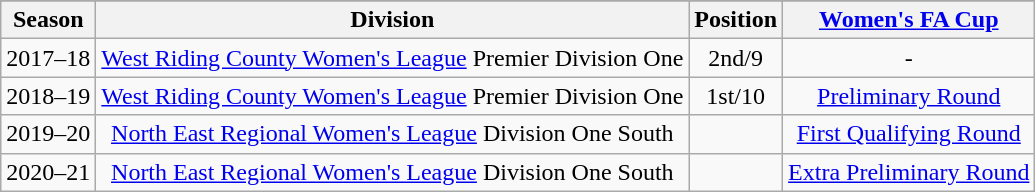<table class="wikitable collapsible" style=" text-align:center;">
<tr>
</tr>
<tr>
<th>Season</th>
<th>Division</th>
<th>Position</th>
<th><a href='#'>Women's FA Cup</a></th>
</tr>
<tr>
<td>2017–18</td>
<td><a href='#'>West Riding County Women's League</a> Premier Division One</td>
<td>2nd/9</td>
<td>-</td>
</tr>
<tr>
<td>2018–19</td>
<td><a href='#'>West Riding County Women's League</a> Premier Division One</td>
<td>1st/10</td>
<td><a href='#'>Preliminary Round</a></td>
</tr>
<tr>
<td>2019–20</td>
<td><a href='#'>North East Regional Women's League</a> Division One South</td>
<td></td>
<td><a href='#'>First Qualifying Round</a></td>
</tr>
<tr>
<td>2020–21</td>
<td><a href='#'>North East Regional Women's League</a> Division One South</td>
<td></td>
<td><a href='#'>Extra Preliminary Round</a></td>
</tr>
</table>
